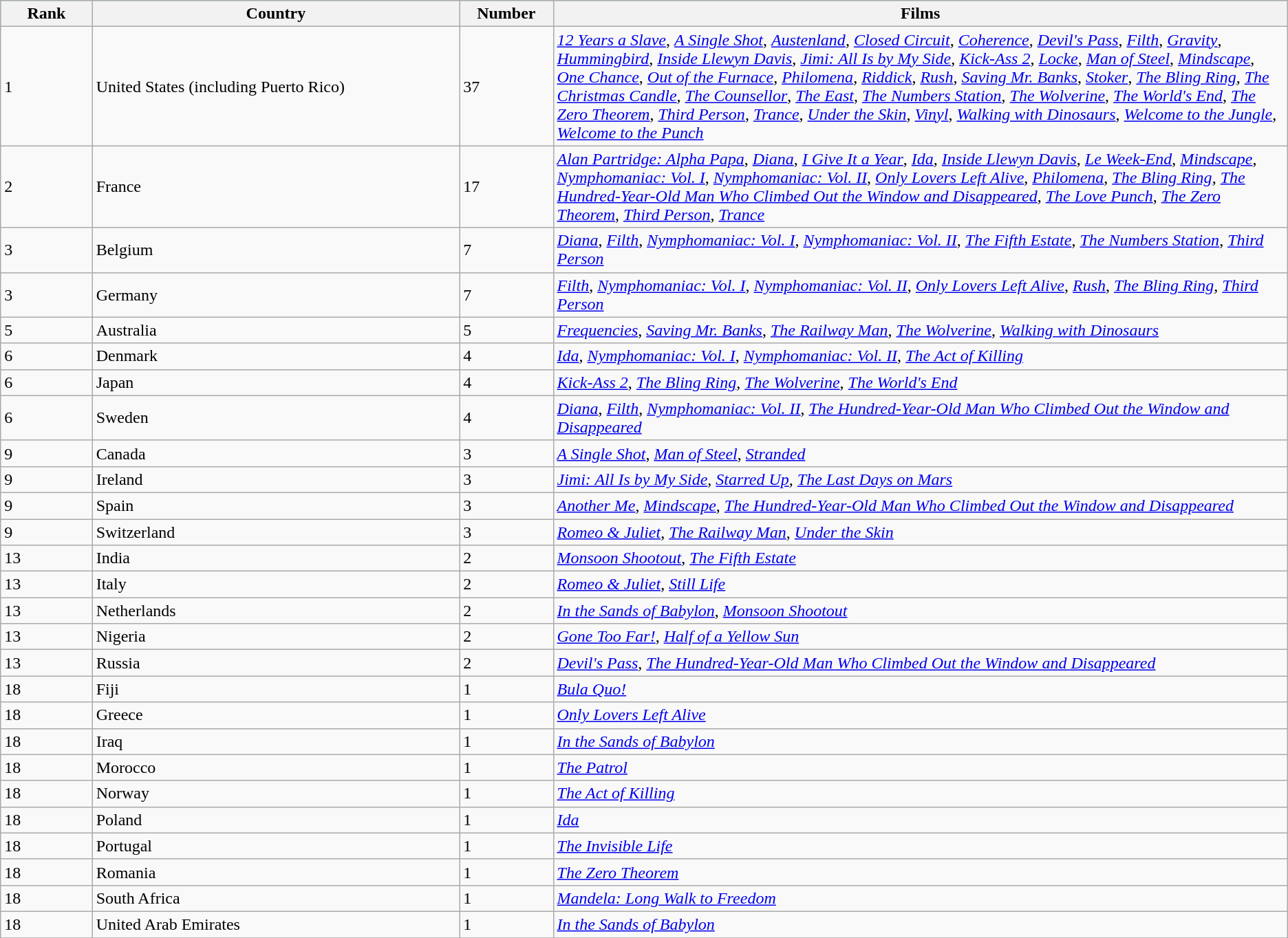<table class="wikitable sortable plainrowheaders">
<tr style="background:#b0e0e6; text-align:center;">
<th style="width:5%;">Rank</th>
<th style="width:20%;">Country</th>
<th style="width:5%;">Number</th>
<th style="width:40%;">Films</th>
</tr>
<tr>
<td>1</td>
<td>United States (including Puerto Rico)</td>
<td>37</td>
<td><em><a href='#'>12 Years a Slave</a></em>, <em><a href='#'>A Single Shot</a></em>, <em><a href='#'>Austenland</a></em>, <em><a href='#'>Closed Circuit</a></em>, <em><a href='#'>Coherence</a></em>, <em><a href='#'>Devil's Pass</a></em>, <em><a href='#'>Filth</a></em>, <em><a href='#'>Gravity</a></em>, <em><a href='#'>Hummingbird</a></em>, <em><a href='#'>Inside Llewyn Davis</a></em>, <em><a href='#'>Jimi: All Is by My Side</a></em>, <em><a href='#'>Kick-Ass 2</a></em>, <em><a href='#'>Locke</a></em>, <em><a href='#'>Man of Steel</a></em>, <em><a href='#'>Mindscape</a></em>, <em><a href='#'>One Chance</a></em>, <em><a href='#'>Out of the Furnace</a></em>, <em><a href='#'>Philomena</a></em>, <em><a href='#'>Riddick</a></em>, <em><a href='#'>Rush</a></em>, <em><a href='#'>Saving Mr. Banks</a></em>, <em><a href='#'>Stoker</a></em>, <em><a href='#'>The Bling Ring</a></em>, <em><a href='#'>The Christmas Candle</a></em>, <em><a href='#'>The Counsellor</a></em>, <em><a href='#'>The East</a></em>, <em><a href='#'>The Numbers Station</a></em>, <em><a href='#'>The Wolverine</a></em>, <em><a href='#'>The World's End</a></em>, <em><a href='#'>The Zero Theorem</a></em>, <em><a href='#'>Third Person</a></em>, <em><a href='#'>Trance</a></em>, <em><a href='#'>Under the Skin</a></em>, <em><a href='#'>Vinyl</a></em>, <em><a href='#'>Walking with Dinosaurs</a></em>, <em><a href='#'>Welcome to the Jungle</a></em>, <em><a href='#'>Welcome to the Punch</a></em></td>
</tr>
<tr>
<td>2</td>
<td>France</td>
<td>17</td>
<td><em><a href='#'>Alan Partridge: Alpha Papa</a></em>, <em><a href='#'>Diana</a></em>, <em><a href='#'>I Give It a Year</a></em>, <em><a href='#'>Ida</a></em>, <em><a href='#'>Inside Llewyn Davis</a></em>, <em><a href='#'>Le Week-End</a></em>, <em><a href='#'>Mindscape</a></em>, <em><a href='#'>Nymphomaniac: Vol. I</a></em>, <em><a href='#'>Nymphomaniac: Vol. II</a></em>, <em><a href='#'>Only Lovers Left Alive</a></em>, <em><a href='#'>Philomena</a></em>, <em><a href='#'>The Bling Ring</a></em>, <em><a href='#'>The Hundred-Year-Old Man Who Climbed Out the Window and Disappeared</a></em>, <em><a href='#'>The Love Punch</a></em>, <em><a href='#'>The Zero Theorem</a></em>, <em><a href='#'>Third Person</a></em>, <em><a href='#'>Trance</a></em></td>
</tr>
<tr>
<td>3</td>
<td>Belgium</td>
<td>7</td>
<td><em><a href='#'>Diana</a></em>, <em><a href='#'>Filth</a></em>, <em><a href='#'>Nymphomaniac: Vol. I</a></em>, <em><a href='#'>Nymphomaniac: Vol. II</a></em>, <em><a href='#'>The Fifth Estate</a></em>, <em><a href='#'>The Numbers Station</a></em>, <em><a href='#'>Third Person</a></em></td>
</tr>
<tr>
<td>3</td>
<td>Germany</td>
<td>7</td>
<td><em><a href='#'>Filth</a></em>, <em><a href='#'>Nymphomaniac: Vol. I</a></em>, <em><a href='#'>Nymphomaniac: Vol. II</a></em>, <em><a href='#'>Only Lovers Left Alive</a></em>, <em><a href='#'>Rush</a></em>, <em><a href='#'>The Bling Ring</a></em>, <em><a href='#'>Third Person</a></em></td>
</tr>
<tr>
<td>5</td>
<td>Australia</td>
<td>5</td>
<td><em><a href='#'>Frequencies</a></em>, <em><a href='#'>Saving Mr. Banks</a></em>, <em><a href='#'>The Railway Man</a></em>, <em><a href='#'>The Wolverine</a></em>, <em><a href='#'>Walking with Dinosaurs</a></em></td>
</tr>
<tr>
<td>6</td>
<td>Denmark</td>
<td>4</td>
<td><em><a href='#'>Ida</a></em>, <em><a href='#'>Nymphomaniac: Vol. I</a></em>, <em><a href='#'>Nymphomaniac: Vol. II</a></em>, <em><a href='#'>The Act of Killing</a></em></td>
</tr>
<tr>
<td>6</td>
<td>Japan</td>
<td>4</td>
<td><em><a href='#'>Kick-Ass 2</a></em>, <em><a href='#'>The Bling Ring</a></em>, <em><a href='#'>The Wolverine</a></em>, <em><a href='#'>The World's End</a></em></td>
</tr>
<tr>
<td>6</td>
<td>Sweden</td>
<td>4</td>
<td><em><a href='#'>Diana</a></em>, <em><a href='#'>Filth</a></em>, <em><a href='#'>Nymphomaniac: Vol. II</a></em>, <em><a href='#'>The Hundred-Year-Old Man Who Climbed Out the Window and Disappeared</a></em></td>
</tr>
<tr>
<td>9</td>
<td>Canada</td>
<td>3</td>
<td><em><a href='#'>A Single Shot</a></em>, <em><a href='#'>Man of Steel</a></em>, <em><a href='#'>Stranded</a></em></td>
</tr>
<tr>
<td>9</td>
<td>Ireland</td>
<td>3</td>
<td><em><a href='#'>Jimi: All Is by My Side</a></em>, <em><a href='#'>Starred Up</a></em>, <em><a href='#'>The Last Days on Mars</a></em></td>
</tr>
<tr>
<td>9</td>
<td>Spain</td>
<td>3</td>
<td><em><a href='#'>Another Me</a></em>, <em><a href='#'>Mindscape</a></em>, <em><a href='#'>The Hundred-Year-Old Man Who Climbed Out the Window and Disappeared</a></em></td>
</tr>
<tr>
<td>9</td>
<td>Switzerland</td>
<td>3</td>
<td><em><a href='#'>Romeo & Juliet</a></em>, <em><a href='#'>The Railway Man</a></em>, <em><a href='#'>Under the Skin</a></em></td>
</tr>
<tr>
<td>13</td>
<td>India</td>
<td>2</td>
<td><em><a href='#'>Monsoon Shootout</a></em>, <em><a href='#'>The Fifth Estate</a></em></td>
</tr>
<tr>
<td>13</td>
<td>Italy</td>
<td>2</td>
<td><em><a href='#'>Romeo & Juliet</a></em>, <em><a href='#'>Still Life</a></em></td>
</tr>
<tr>
<td>13</td>
<td>Netherlands</td>
<td>2</td>
<td><em><a href='#'>In the Sands of Babylon</a></em>, <em><a href='#'>Monsoon Shootout</a></em></td>
</tr>
<tr>
<td>13</td>
<td>Nigeria</td>
<td>2</td>
<td><em><a href='#'>Gone Too Far!</a></em>, <em><a href='#'>Half of a Yellow Sun</a></em></td>
</tr>
<tr>
<td>13</td>
<td>Russia</td>
<td>2</td>
<td><em><a href='#'>Devil's Pass</a></em>, <em><a href='#'>The Hundred-Year-Old Man Who Climbed Out the Window and Disappeared</a></em></td>
</tr>
<tr>
<td>18</td>
<td>Fiji</td>
<td>1</td>
<td><em><a href='#'>Bula Quo!</a></em></td>
</tr>
<tr>
<td>18</td>
<td>Greece</td>
<td>1</td>
<td><em><a href='#'>Only Lovers Left Alive</a></em></td>
</tr>
<tr>
<td>18</td>
<td>Iraq</td>
<td>1</td>
<td><em><a href='#'>In the Sands of Babylon</a></em></td>
</tr>
<tr>
<td>18</td>
<td>Morocco</td>
<td>1</td>
<td><em><a href='#'>The Patrol</a></em></td>
</tr>
<tr>
<td>18</td>
<td>Norway</td>
<td>1</td>
<td><em><a href='#'>The Act of Killing</a></em></td>
</tr>
<tr>
<td>18</td>
<td>Poland</td>
<td>1</td>
<td><em><a href='#'>Ida</a></em></td>
</tr>
<tr>
<td>18</td>
<td>Portugal</td>
<td>1</td>
<td><em><a href='#'>The Invisible Life</a></em></td>
</tr>
<tr>
<td>18</td>
<td>Romania</td>
<td>1</td>
<td><em><a href='#'>The Zero Theorem</a></em></td>
</tr>
<tr>
<td>18</td>
<td>South Africa</td>
<td>1</td>
<td><em><a href='#'>Mandela: Long Walk to Freedom</a></em></td>
</tr>
<tr>
<td>18</td>
<td>United Arab Emirates</td>
<td>1</td>
<td><em><a href='#'>In the Sands of Babylon</a></em></td>
</tr>
<tr>
</tr>
</table>
